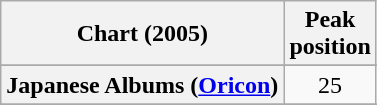<table class="wikitable sortable plainrowheaders" style="text-align:center">
<tr>
<th scope="col">Chart (2005)</th>
<th scope="col">Peak<br>position</th>
</tr>
<tr>
</tr>
<tr>
</tr>
<tr>
<th scope="row">Japanese Albums (<a href='#'>Oricon</a>)</th>
<td>25</td>
</tr>
<tr>
</tr>
<tr>
</tr>
</table>
